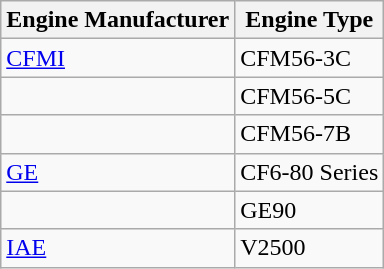<table class="wikitable">
<tr>
<th>Engine Manufacturer</th>
<th>Engine Type</th>
</tr>
<tr>
<td><a href='#'>CFMI</a></td>
<td>CFM56-3C</td>
</tr>
<tr>
<td></td>
<td>CFM56-5C</td>
</tr>
<tr>
<td></td>
<td>CFM56-7B</td>
</tr>
<tr>
<td><a href='#'>GE</a></td>
<td>CF6-80 Series</td>
</tr>
<tr>
<td></td>
<td>GE90</td>
</tr>
<tr>
<td><a href='#'>IAE</a></td>
<td>V2500</td>
</tr>
</table>
